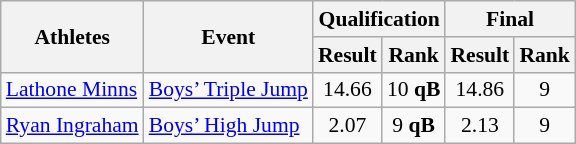<table class="wikitable" border="1" style="font-size:90%">
<tr>
<th rowspan=2>Athletes</th>
<th rowspan=2>Event</th>
<th colspan=2>Qualification</th>
<th colspan=2>Final</th>
</tr>
<tr>
<th>Result</th>
<th>Rank</th>
<th>Result</th>
<th>Rank</th>
</tr>
<tr>
<td><a href='#'>Lathone Minns</a></td>
<td><a href='#'>Boys’ Triple Jump</a></td>
<td align=center>14.66</td>
<td align=center>10 <strong>qB</strong></td>
<td align=center>14.86</td>
<td align=center>9</td>
</tr>
<tr>
<td><a href='#'>Ryan Ingraham</a></td>
<td><a href='#'>Boys’ High Jump</a></td>
<td align=center>2.07</td>
<td align=center>9 <strong>qB</strong></td>
<td align=center>2.13</td>
<td align=center>9</td>
</tr>
</table>
